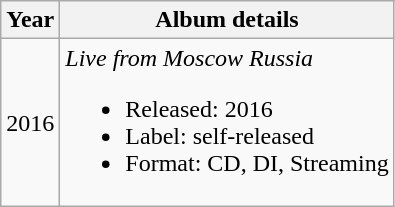<table class="wikitable">
<tr>
<th>Year</th>
<th>Album details</th>
</tr>
<tr>
<td align="center">2016</td>
<td><em>Live from Moscow Russia</em><br><ul><li>Released: 2016</li><li>Label: self-released</li><li>Format: CD, DI, Streaming</li></ul></td>
</tr>
</table>
